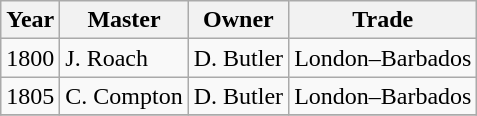<table class="sortable wikitable">
<tr>
<th>Year</th>
<th>Master</th>
<th>Owner</th>
<th>Trade</th>
</tr>
<tr>
<td>1800</td>
<td>J. Roach</td>
<td>D. Butler</td>
<td>London–Barbados</td>
</tr>
<tr>
<td>1805</td>
<td>C. Compton</td>
<td>D. Butler</td>
<td>London–Barbados</td>
</tr>
<tr>
</tr>
</table>
